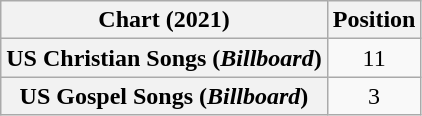<table class="wikitable plainrowheaders sortable" style="text-align:center">
<tr>
<th scope="col">Chart (2021)</th>
<th scope="col">Position</th>
</tr>
<tr>
<th scope="row">US Christian Songs (<em>Billboard</em>)</th>
<td>11</td>
</tr>
<tr>
<th scope="row">US Gospel Songs (<em>Billboard</em>)</th>
<td>3</td>
</tr>
</table>
